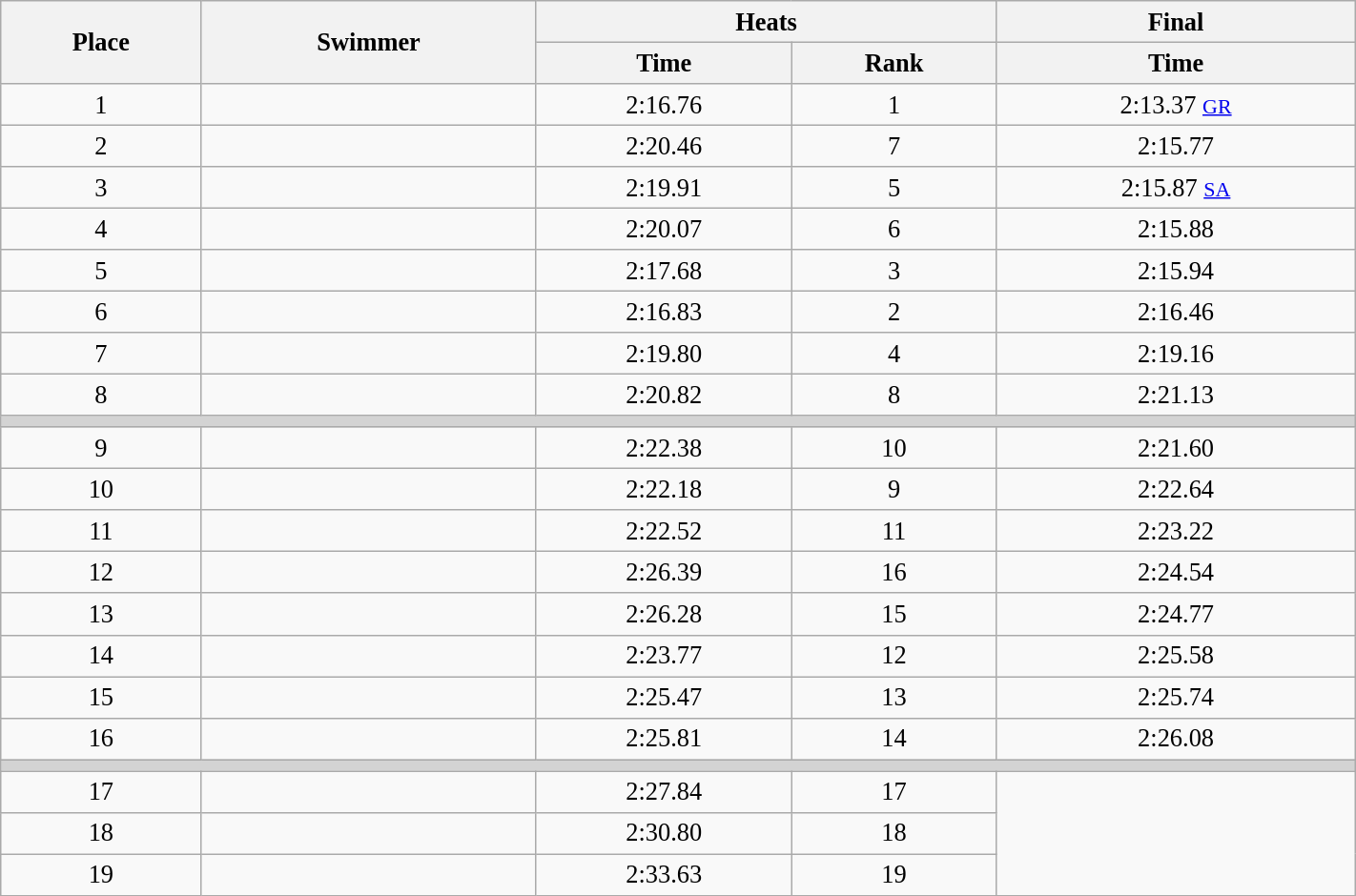<table class="wikitable" style=" text-align:center; font-size:110%;" width="75%">
<tr>
<th rowspan="2">Place</th>
<th rowspan="2">Swimmer</th>
<th colspan="2">Heats</th>
<th>Final</th>
</tr>
<tr>
<th>Time</th>
<th>Rank</th>
<th>Time</th>
</tr>
<tr>
<td>1</td>
<td align="left"></td>
<td>2:16.76</td>
<td>1</td>
<td>2:13.37 <small><a href='#'>GR</a></small></td>
</tr>
<tr>
<td>2</td>
<td align=left></td>
<td>2:20.46</td>
<td>7</td>
<td>2:15.77</td>
</tr>
<tr>
<td>3</td>
<td align=left></td>
<td>2:19.91</td>
<td>5</td>
<td>2:15.87 <small><a href='#'>SA</a></small></td>
</tr>
<tr>
<td>4</td>
<td align=left></td>
<td>2:20.07</td>
<td>6</td>
<td>2:15.88</td>
</tr>
<tr>
<td>5</td>
<td align=left></td>
<td>2:17.68</td>
<td>3</td>
<td>2:15.94</td>
</tr>
<tr>
<td>6</td>
<td align=left></td>
<td>2:16.83</td>
<td>2</td>
<td>2:16.46</td>
</tr>
<tr>
<td>7</td>
<td align=left></td>
<td>2:19.80</td>
<td>4</td>
<td>2:19.16</td>
</tr>
<tr>
<td>8</td>
<td align=left></td>
<td>2:20.82</td>
<td>8</td>
<td>2:21.13</td>
</tr>
<tr>
<td colspan=5 bgcolor=lightgray></td>
</tr>
<tr>
<td>9</td>
<td align="left"></td>
<td>2:22.38</td>
<td>10</td>
<td>2:21.60</td>
</tr>
<tr>
<td>10</td>
<td align="left"></td>
<td>2:22.18</td>
<td>9</td>
<td>2:22.64</td>
</tr>
<tr>
<td>11</td>
<td align="left"></td>
<td>2:22.52</td>
<td>11</td>
<td>2:23.22</td>
</tr>
<tr>
<td>12</td>
<td align="left"></td>
<td>2:26.39</td>
<td>16</td>
<td>2:24.54</td>
</tr>
<tr>
<td>13</td>
<td align="left"></td>
<td>2:26.28</td>
<td>15</td>
<td>2:24.77</td>
</tr>
<tr>
<td>14</td>
<td align="left"></td>
<td>2:23.77</td>
<td>12</td>
<td>2:25.58</td>
</tr>
<tr>
<td>15</td>
<td align="left"></td>
<td>2:25.47</td>
<td>13</td>
<td>2:25.74</td>
</tr>
<tr>
<td>16</td>
<td align="left"></td>
<td>2:25.81</td>
<td>14</td>
<td>2:26.08</td>
</tr>
<tr>
<td colspan=5 bgcolor=lightgray></td>
</tr>
<tr>
<td>17</td>
<td align="left"></td>
<td>2:27.84</td>
<td>17</td>
<td colspan="2" rowspan=4></td>
</tr>
<tr>
<td>18</td>
<td align="left"></td>
<td>2:30.80</td>
<td>18</td>
</tr>
<tr>
<td>19</td>
<td align="left"></td>
<td>2:33.63</td>
<td>19</td>
</tr>
</table>
